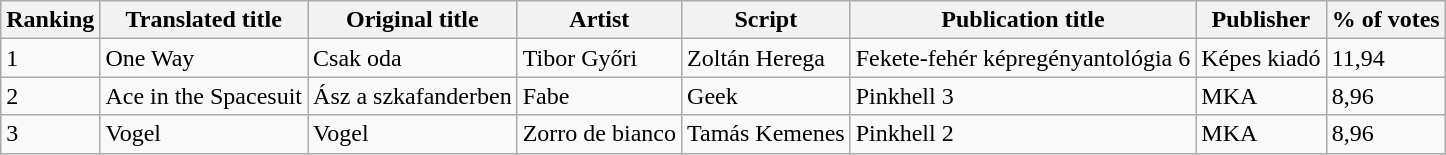<table | class="wikitable">
<tr valign="top">
<th><strong>Ranking</strong></th>
<th><strong>Translated title</strong></th>
<th><strong>Original title</strong></th>
<th><strong>Artist</strong></th>
<th><strong>Script</strong></th>
<th><strong>Publication title</strong></th>
<th><strong>Publisher</strong></th>
<th><strong>% of votes</strong></th>
</tr>
<tr>
<td>1</td>
<td>One Way</td>
<td>Csak oda</td>
<td>Tibor Győri</td>
<td>Zoltán Herega</td>
<td>Fekete-fehér képregényantológia 6</td>
<td>Képes kiadó</td>
<td>11,94</td>
</tr>
<tr>
<td>2</td>
<td>Ace in the Spacesuit</td>
<td>Ász a szkafanderben</td>
<td>Fabe</td>
<td>Geek</td>
<td>Pinkhell 3</td>
<td>MKA</td>
<td>8,96</td>
</tr>
<tr>
<td>3</td>
<td>Vogel</td>
<td>Vogel</td>
<td>Zorro de bianco</td>
<td>Tamás Kemenes</td>
<td>Pinkhell 2</td>
<td>MKA</td>
<td>8,96</td>
</tr>
</table>
